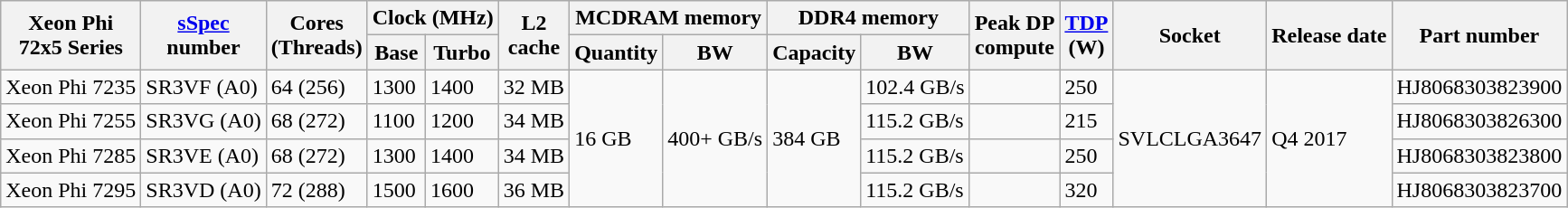<table class="wikitable sortable">
<tr>
<th rowspan="2">Xeon Phi<br>72x5 Series</th>
<th rowspan="2"><a href='#'>sSpec</a><br>number</th>
<th rowspan="2">Cores<br>(Threads)</th>
<th colspan="2">Clock (MHz)</th>
<th rowspan="2">L2<br>cache</th>
<th colspan="2">MCDRAM memory</th>
<th colspan="2">DDR4 memory</th>
<th rowspan="2">Peak DP<br>compute</th>
<th rowspan="2"><a href='#'>TDP</a><br>(W)</th>
<th rowspan="2" class="unsortable">Socket</th>
<th rowspan="2" class="unsortable">Release date</th>
<th rowspan="2">Part number</th>
</tr>
<tr>
<th class="unsortable">Base</th>
<th class="unsortable">Turbo</th>
<th class="unsortable">Quantity</th>
<th class="unsortable"><abbr>BW</abbr></th>
<th class="unsortable">Capacity</th>
<th class="unsortable"><abbr>BW</abbr></th>
</tr>
<tr>
<td>Xeon Phi 7235</td>
<td>SR3VF (A0)</td>
<td>64 (256)</td>
<td>1300</td>
<td>1400</td>
<td>32 MB</td>
<td rowspan="4">16 GB</td>
<td rowspan="4">400+ GB/s</td>
<td rowspan="4">384 GB</td>
<td>102.4 GB/s</td>
<td></td>
<td>250</td>
<td rowspan="4">SVLCLGA3647</td>
<td rowspan="4">Q4 2017</td>
<td>HJ8068303823900</td>
</tr>
<tr>
<td>Xeon Phi 7255</td>
<td>SR3VG (A0)</td>
<td>68 (272)</td>
<td>1100</td>
<td>1200</td>
<td>34 MB</td>
<td>115.2 GB/s</td>
<td></td>
<td>215</td>
<td>HJ8068303826300</td>
</tr>
<tr>
<td>Xeon Phi 7285</td>
<td>SR3VE (A0)</td>
<td>68 (272)</td>
<td>1300</td>
<td>1400</td>
<td>34 MB</td>
<td>115.2 GB/s</td>
<td></td>
<td>250</td>
<td>HJ8068303823800</td>
</tr>
<tr>
<td>Xeon Phi 7295</td>
<td>SR3VD (A0)</td>
<td>72 (288)</td>
<td>1500</td>
<td>1600</td>
<td>36 MB</td>
<td>115.2 GB/s</td>
<td></td>
<td>320</td>
<td>HJ8068303823700</td>
</tr>
</table>
